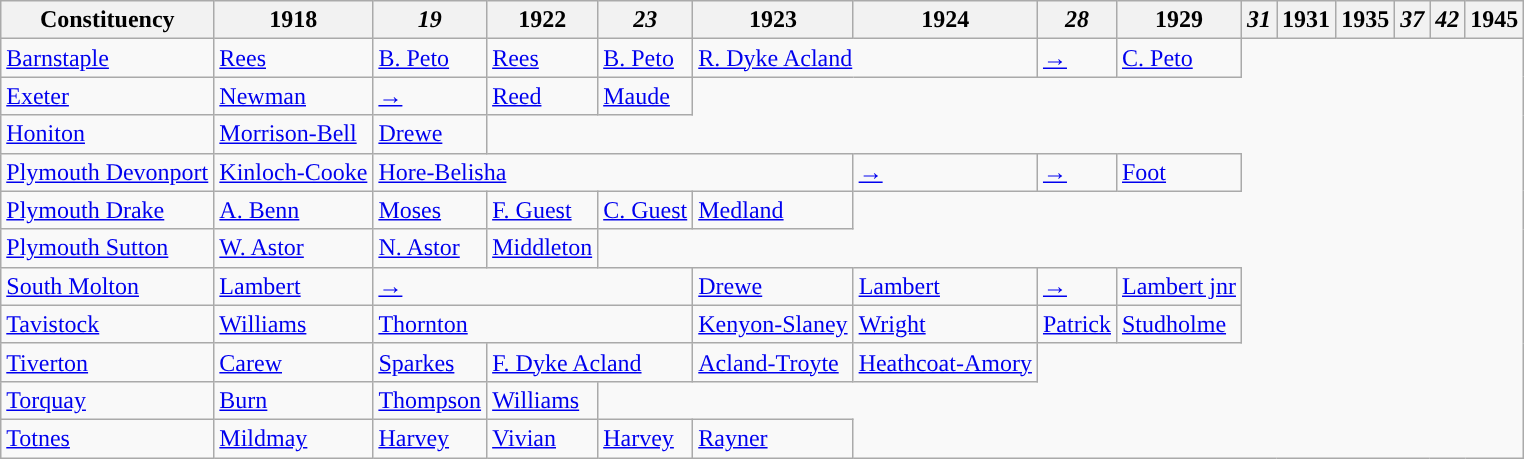<table class="wikitable">
<tr>
<th>Constituency</th>
<th>1918</th>
<th><em>19</em></th>
<th>1922</th>
<th><em>23</em></th>
<th>1923</th>
<th>1924</th>
<th><em>28</em></th>
<th>1929</th>
<th><em>31</em></th>
<th>1931</th>
<th>1935</th>
<th><em>37</em></th>
<th><em>42</em></th>
<th>1945</th>
</tr>
<tr>
<td><a href='#'>Barnstaple</a></td>
<td><a href='#'>Rees</a></td>
<td><a href='#'>B. Peto</a></td>
<td><a href='#'>Rees</a></td>
<td><a href='#'>B. Peto</a></td>
<td colspan="2"><a href='#'>R. Dyke Acland</a></td>
<td><a href='#'>→</a></td>
<td><a href='#'>C. Peto</a></td>
</tr>
<tr>
<td><a href='#'>Exeter</a></td>
<td><a href='#'>Newman</a></td>
<td><a href='#'>→</a></td>
<td><a href='#'>Reed</a></td>
<td><a href='#'>Maude</a></td>
</tr>
<tr>
<td><a href='#'>Honiton</a></td>
<td><a href='#'>Morrison-Bell</a></td>
<td><a href='#'>Drewe</a></td>
</tr>
<tr>
<td><a href='#'>Plymouth Devonport</a></td>
<td><a href='#'>Kinloch-Cooke</a></td>
<td colspan="4"><a href='#'>Hore-Belisha</a></td>
<td><a href='#'>→</a></td>
<td><a href='#'>→</a></td>
<td><a href='#'>Foot</a></td>
</tr>
<tr>
<td><a href='#'>Plymouth Drake</a></td>
<td><a href='#'>A. Benn</a></td>
<td><a href='#'>Moses</a></td>
<td><a href='#'>F. Guest</a></td>
<td><a href='#'>C. Guest</a></td>
<td><a href='#'>Medland</a></td>
</tr>
<tr>
<td><a href='#'>Plymouth Sutton</a></td>
<td><a href='#'>W. Astor</a></td>
<td><a href='#'>N. Astor</a></td>
<td><a href='#'>Middleton</a></td>
</tr>
<tr>
<td><a href='#'>South Molton</a></td>
<td><a href='#'>Lambert</a></td>
<td colspan="3"><a href='#'>→</a></td>
<td><a href='#'>Drewe</a></td>
<td><a href='#'>Lambert</a></td>
<td><a href='#'>→</a></td>
<td><a href='#'>Lambert jnr</a></td>
</tr>
<tr>
<td><a href='#'>Tavistock</a></td>
<td><a href='#'>Williams</a></td>
<td colspan="3"><a href='#'>Thornton</a></td>
<td><a href='#'>Kenyon-Slaney</a></td>
<td><a href='#'>Wright</a></td>
<td><a href='#'>Patrick</a></td>
<td><a href='#'>Studholme</a></td>
</tr>
<tr>
<td><a href='#'>Tiverton</a></td>
<td><a href='#'>Carew</a></td>
<td><a href='#'>Sparkes</a></td>
<td colspan="2"><a href='#'>F. Dyke Acland</a></td>
<td><a href='#'>Acland-Troyte</a></td>
<td><a href='#'>Heathcoat-Amory</a></td>
</tr>
<tr>
<td><a href='#'>Torquay</a></td>
<td><a href='#'>Burn</a></td>
<td><a href='#'>Thompson</a></td>
<td><a href='#'>Williams</a></td>
</tr>
<tr>
<td><a href='#'>Totnes</a></td>
<td><a href='#'>Mildmay</a></td>
<td><a href='#'>Harvey</a></td>
<td><a href='#'>Vivian</a></td>
<td><a href='#'>Harvey</a></td>
<td><a href='#'>Rayner</a></td>
</tr>
</table>
